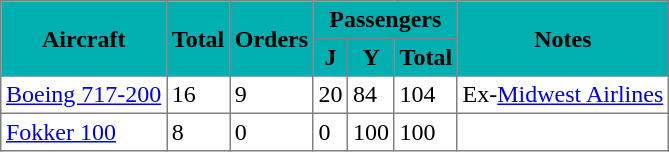<table class="toccolours" border="1" cellpadding="3" style="border-collapse:collapse">
<tr bgcolor=#00B0B0>
<th rowspan=2>Aircraft</th>
<th rowspan=2>Total</th>
<th rowspan=2>Orders</th>
<th colspan=3>Passengers</th>
<th rowspan=2>Notes</th>
</tr>
<tr bgcolor=#00B0B0>
<th><abbr>J</abbr></th>
<th><abbr>Y</abbr></th>
<th>Total</th>
</tr>
<tr>
<td><a href='#'>Boeing 717-200</a></td>
<td>16</td>
<td>9</td>
<td>20</td>
<td>84</td>
<td>104</td>
<td>Ex-<a href='#'>Midwest Airlines</a></td>
</tr>
<tr>
<td><a href='#'>Fokker 100</a></td>
<td>8</td>
<td>0</td>
<td>0</td>
<td>100</td>
<td>100</td>
<td></td>
</tr>
</table>
